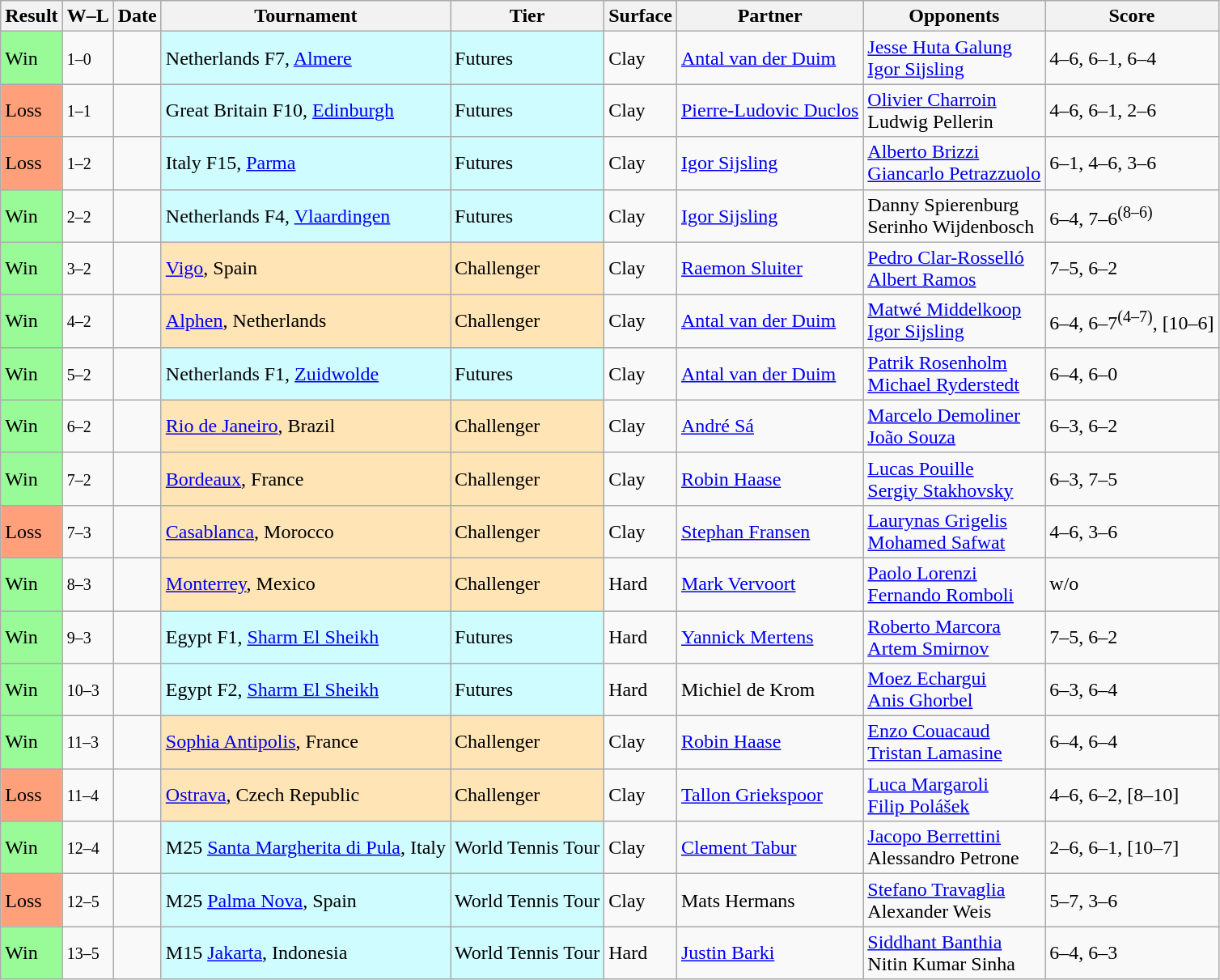<table class="sortable wikitable">
<tr>
<th>Result</th>
<th class="unsortable">W–L</th>
<th>Date</th>
<th>Tournament</th>
<th>Tier</th>
<th>Surface</th>
<th>Partner</th>
<th>Opponents</th>
<th class="unsortable">Score</th>
</tr>
<tr>
<td bgcolor=98fb98>Win</td>
<td><small>1–0</small></td>
<td></td>
<td style="background:#cffcff;">Netherlands F7, <a href='#'>Almere</a></td>
<td style="background:#cffcff;">Futures</td>
<td>Clay</td>
<td> <a href='#'>Antal van der Duim</a></td>
<td> <a href='#'>Jesse Huta Galung</a><br> <a href='#'>Igor Sijsling</a></td>
<td>4–6, 6–1, 6–4</td>
</tr>
<tr>
<td bgcolor=FFA07A>Loss</td>
<td><small>1–1</small></td>
<td></td>
<td style="background:#cffcff;">Great Britain F10, <a href='#'>Edinburgh</a></td>
<td style="background:#cffcff;">Futures</td>
<td>Clay</td>
<td> <a href='#'>Pierre-Ludovic Duclos</a></td>
<td> <a href='#'>Olivier Charroin</a><br> Ludwig Pellerin</td>
<td>4–6, 6–1, 2–6</td>
</tr>
<tr>
<td bgcolor=FFA07A>Loss</td>
<td><small>1–2</small></td>
<td></td>
<td style="background:#cffcff;">Italy F15, <a href='#'>Parma</a></td>
<td style="background:#cffcff;">Futures</td>
<td>Clay</td>
<td> <a href='#'>Igor Sijsling</a></td>
<td> <a href='#'>Alberto Brizzi</a><br> <a href='#'>Giancarlo Petrazzuolo</a></td>
<td>6–1, 4–6, 3–6</td>
</tr>
<tr>
<td bgcolor=98fb98>Win</td>
<td><small>2–2</small></td>
<td></td>
<td style="background:#cffcff;">Netherlands F4, <a href='#'>Vlaardingen</a></td>
<td style="background:#cffcff;">Futures</td>
<td>Clay</td>
<td> <a href='#'>Igor Sijsling</a></td>
<td> Danny Spierenburg<br> Serinho Wijdenbosch</td>
<td>6–4, 7–6<sup>(8–6)</sup></td>
</tr>
<tr>
<td bgcolor=98fb98>Win</td>
<td><small>3–2</small></td>
<td><a href='#'></a></td>
<td style="background:moccasin;"><a href='#'>Vigo</a>, Spain</td>
<td style="background:moccasin;">Challenger</td>
<td>Clay</td>
<td> <a href='#'>Raemon Sluiter</a></td>
<td> <a href='#'>Pedro Clar-Rosselló</a><br> <a href='#'>Albert Ramos</a></td>
<td>7–5, 6–2</td>
</tr>
<tr>
<td bgcolor=98fb98>Win</td>
<td><small>4–2</small></td>
<td><a href='#'></a></td>
<td style="background:moccasin;"><a href='#'>Alphen</a>, Netherlands</td>
<td style="background:moccasin;">Challenger</td>
<td>Clay</td>
<td> <a href='#'>Antal van der Duim</a></td>
<td> <a href='#'>Matwé Middelkoop</a><br> <a href='#'>Igor Sijsling</a></td>
<td>6–4, 6–7<sup>(4–7)</sup>, [10–6]</td>
</tr>
<tr>
<td bgcolor=98fb98>Win</td>
<td><small>5–2</small></td>
<td></td>
<td style="background:#cffcff;">Netherlands F1, <a href='#'>Zuidwolde</a></td>
<td bgcolor=cffcff>Futures</td>
<td>Clay</td>
<td> <a href='#'>Antal van der Duim</a></td>
<td> <a href='#'>Patrik Rosenholm</a><br> <a href='#'>Michael Ryderstedt</a></td>
<td>6–4, 6–0</td>
</tr>
<tr>
<td bgcolor=98fb98>Win</td>
<td><small>6–2</small></td>
<td><a href='#'></a></td>
<td style="background:moccasin;"><a href='#'>Rio de Janeiro</a>, Brazil</td>
<td style="background:moccasin;">Challenger</td>
<td>Clay</td>
<td> <a href='#'>André Sá</a></td>
<td> <a href='#'>Marcelo Demoliner</a><br> <a href='#'>João Souza</a></td>
<td>6–3, 6–2</td>
</tr>
<tr>
<td bgcolor=98fb98>Win</td>
<td><small>7–2</small></td>
<td><a href='#'></a></td>
<td style="background:moccasin;"><a href='#'>Bordeaux</a>, France</td>
<td style="background:moccasin;">Challenger</td>
<td>Clay</td>
<td> <a href='#'>Robin Haase</a></td>
<td> <a href='#'>Lucas Pouille</a><br> <a href='#'>Sergiy Stakhovsky</a></td>
<td>6–3, 7–5</td>
</tr>
<tr>
<td bgcolor=ffa07a>Loss</td>
<td><small>7–3</small></td>
<td><a href='#'></a></td>
<td style="background:moccasin;"><a href='#'>Casablanca</a>, Morocco</td>
<td style="background:moccasin;">Challenger</td>
<td>Clay</td>
<td> <a href='#'>Stephan Fransen</a></td>
<td> <a href='#'>Laurynas Grigelis</a><br> <a href='#'>Mohamed Safwat</a></td>
<td>4–6, 3–6</td>
</tr>
<tr>
<td bgcolor=98fb98>Win</td>
<td><small>8–3</small></td>
<td><a href='#'></a></td>
<td style="background:moccasin;"><a href='#'>Monterrey</a>, Mexico</td>
<td style="background:moccasin;">Challenger</td>
<td>Hard</td>
<td> <a href='#'>Mark Vervoort</a></td>
<td> <a href='#'>Paolo Lorenzi</a><br> <a href='#'>Fernando Romboli</a></td>
<td>w/o</td>
</tr>
<tr>
<td bgcolor=98fb98>Win</td>
<td><small>9–3</small></td>
<td></td>
<td style="background:#cffcff;">Egypt F1, <a href='#'>Sharm El Sheikh</a></td>
<td bgcolor=cffcff>Futures</td>
<td>Hard</td>
<td> <a href='#'>Yannick Mertens</a></td>
<td> <a href='#'>Roberto Marcora</a><br> <a href='#'>Artem Smirnov</a></td>
<td>7–5, 6–2</td>
</tr>
<tr>
<td bgcolor=98fb98>Win</td>
<td><small>10–3</small></td>
<td></td>
<td style="background:#cffcff;">Egypt F2, <a href='#'>Sharm El Sheikh</a></td>
<td bgcolor=cffcff>Futures</td>
<td>Hard</td>
<td> Michiel de Krom</td>
<td> <a href='#'>Moez Echargui</a><br> <a href='#'>Anis Ghorbel</a></td>
<td>6–3, 6–4</td>
</tr>
<tr>
<td bgcolor=98fb98>Win</td>
<td><small>11–3</small></td>
<td><a href='#'></a></td>
<td style="background:moccasin;"><a href='#'>Sophia Antipolis</a>, France</td>
<td style="background:moccasin;">Challenger</td>
<td>Clay</td>
<td> <a href='#'>Robin Haase</a></td>
<td> <a href='#'>Enzo Couacaud</a><br> <a href='#'>Tristan Lamasine</a></td>
<td>6–4, 6–4</td>
</tr>
<tr>
<td bgcolor=ffa07a>Loss</td>
<td><small>11–4</small></td>
<td><a href='#'></a></td>
<td style="background:moccasin;"><a href='#'>Ostrava</a>, Czech Republic</td>
<td style="background:moccasin;">Challenger</td>
<td>Clay</td>
<td> <a href='#'>Tallon Griekspoor</a></td>
<td> <a href='#'>Luca Margaroli</a><br> <a href='#'>Filip Polášek</a></td>
<td>4–6, 6–2, [8–10]</td>
</tr>
<tr>
<td bgcolor=98fb98>Win</td>
<td><small>12–4</small></td>
<td></td>
<td style="background:#cffcff;">M25 <a href='#'>Santa Margherita di Pula</a>, Italy</td>
<td bgcolor=cffcff>World Tennis Tour</td>
<td>Clay</td>
<td> <a href='#'>Clement Tabur</a></td>
<td> <a href='#'>Jacopo Berrettini</a><br> Alessandro Petrone</td>
<td>2–6, 6–1, [10–7]</td>
</tr>
<tr>
<td bgcolor=FFA07A>Loss</td>
<td><small>12–5</small></td>
<td></td>
<td style="background:#cffcff;">M25 <a href='#'>Palma Nova</a>, Spain</td>
<td bgcolor=cffcff>World Tennis Tour</td>
<td>Clay</td>
<td> Mats Hermans</td>
<td> <a href='#'>Stefano Travaglia</a><br> Alexander Weis</td>
<td>5–7, 3–6</td>
</tr>
<tr>
<td bgcolor=98FB98>Win</td>
<td><small>13–5</small></td>
<td></td>
<td style="background:#cffcff;">M15 <a href='#'>Jakarta</a>, Indonesia</td>
<td bgcolor=cffcff>World Tennis Tour</td>
<td>Hard</td>
<td> <a href='#'>Justin Barki</a></td>
<td> <a href='#'>Siddhant Banthia</a><br> Nitin Kumar Sinha</td>
<td>6–4, 6–3</td>
</tr>
</table>
